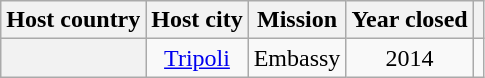<table class="wikitable plainrowheaders" style="text-align:center;">
<tr>
<th scope="col">Host country</th>
<th scope="col">Host city</th>
<th scope="col">Mission</th>
<th scope="col">Year closed</th>
<th scope="col"></th>
</tr>
<tr>
<th scope="row"></th>
<td><a href='#'>Tripoli</a></td>
<td>Embassy</td>
<td>2014</td>
<td></td>
</tr>
</table>
